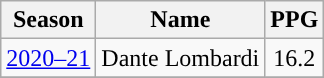<table class="wikitable">
<tr>
<th>Season</th>
<th>Name</th>
<th>PPG</th>
</tr>
<tr>
<td><a href='#'>2020–21</a></td>
<td> Dante Lombardi</td>
<td style="text-align:center;">16.2</td>
</tr>
<tr>
</tr>
</table>
